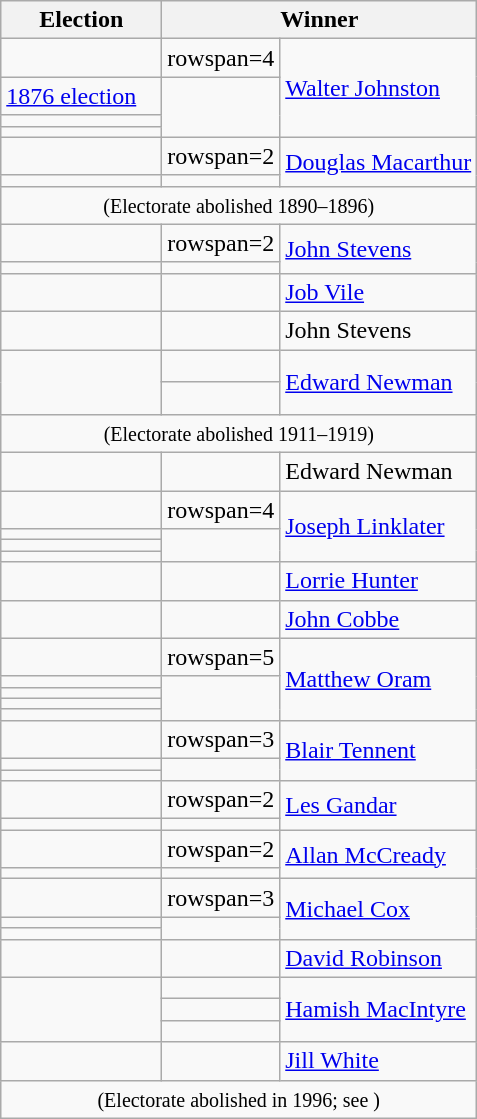<table class=wikitable>
<tr>
<th width=100>Election</th>
<th width=175 colspan=2>Winner</th>
</tr>
<tr>
<td></td>
<td>rowspan=4 </td>
<td rowspan=4><a href='#'>Walter Johnston</a></td>
</tr>
<tr>
<td><a href='#'>1876 election</a></td>
</tr>
<tr>
<td></td>
</tr>
<tr>
<td></td>
</tr>
<tr>
<td></td>
<td>rowspan=2 </td>
<td rowspan=2><a href='#'>Douglas Macarthur</a></td>
</tr>
<tr>
<td></td>
</tr>
<tr>
<td colspan=3 align=center><small>(Electorate abolished 1890–1896)</small></td>
</tr>
<tr>
<td></td>
<td>rowspan=2 </td>
<td rowspan=2><a href='#'>John Stevens</a></td>
</tr>
<tr>
<td></td>
</tr>
<tr>
<td></td>
<td></td>
<td><a href='#'>Job Vile</a></td>
</tr>
<tr>
<td></td>
<td></td>
<td>John Stevens</td>
</tr>
<tr>
<td height=36 rowspan=2></td>
<td></td>
<td rowspan=2><a href='#'>Edward Newman</a></td>
</tr>
<tr>
<td></td>
</tr>
<tr>
<td colspan=3 align=center><small>(Electorate abolished 1911–1919)</small></td>
</tr>
<tr>
<td></td>
<td></td>
<td>Edward Newman</td>
</tr>
<tr>
<td></td>
<td>rowspan=4 </td>
<td rowspan=4><a href='#'>Joseph Linklater</a></td>
</tr>
<tr>
<td></td>
</tr>
<tr>
<td></td>
</tr>
<tr>
<td></td>
</tr>
<tr>
<td></td>
<td></td>
<td><a href='#'>Lorrie Hunter</a></td>
</tr>
<tr>
<td></td>
<td></td>
<td><a href='#'>John Cobbe</a></td>
</tr>
<tr>
<td></td>
<td>rowspan=5 </td>
<td rowspan=5><a href='#'>Matthew Oram</a></td>
</tr>
<tr>
<td></td>
</tr>
<tr>
<td></td>
</tr>
<tr>
<td></td>
</tr>
<tr>
<td></td>
</tr>
<tr>
<td></td>
<td>rowspan=3 </td>
<td rowspan=3><a href='#'>Blair Tennent</a></td>
</tr>
<tr>
<td></td>
</tr>
<tr>
<td></td>
</tr>
<tr>
<td></td>
<td>rowspan=2 </td>
<td rowspan=2><a href='#'>Les Gandar</a></td>
</tr>
<tr>
<td></td>
</tr>
<tr>
<td></td>
<td>rowspan=2 </td>
<td rowspan=2><a href='#'>Allan McCready</a></td>
</tr>
<tr>
<td></td>
</tr>
<tr>
<td></td>
<td>rowspan=3 </td>
<td rowspan=3><a href='#'>Michael Cox</a></td>
</tr>
<tr>
<td></td>
</tr>
<tr>
<td></td>
</tr>
<tr>
<td></td>
<td></td>
<td><a href='#'>David Robinson</a></td>
</tr>
<tr>
<td rowspan=3 height=36></td>
<td></td>
<td rowspan=3><a href='#'>Hamish MacIntyre</a></td>
</tr>
<tr>
<td></td>
</tr>
<tr>
<td></td>
</tr>
<tr>
<td></td>
<td></td>
<td><a href='#'>Jill White</a></td>
</tr>
<tr>
<td colspan=3 align=center><small>(Electorate abolished in 1996; see )</small></td>
</tr>
</table>
